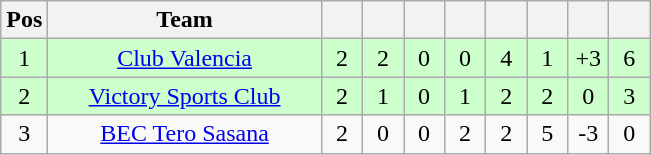<table class="wikitable" style="text-align: center;">
<tr>
<th width="20">Pos</th>
<th width="175">Team</th>
<th width="20"></th>
<th width="20"></th>
<th width="20"></th>
<th width="20"></th>
<th width="20"></th>
<th width="20"></th>
<th width="20"></th>
<th width="20"></th>
</tr>
<tr style="background:#ccffcc">
<td>1</td>
<td><a href='#'>Club Valencia</a></td>
<td>2</td>
<td>2</td>
<td>0</td>
<td>0</td>
<td>4</td>
<td>1</td>
<td>+3</td>
<td>6</td>
</tr>
<tr style="background:#ccffcc">
<td>2</td>
<td><a href='#'>Victory Sports Club</a></td>
<td>2</td>
<td>1</td>
<td>0</td>
<td>1</td>
<td>2</td>
<td>2</td>
<td>0</td>
<td>3</td>
</tr>
<tr>
<td>3</td>
<td><a href='#'>BEC Tero Sasana</a></td>
<td>2</td>
<td>0</td>
<td>0</td>
<td>2</td>
<td>2</td>
<td>5</td>
<td>-3</td>
<td>0</td>
</tr>
</table>
